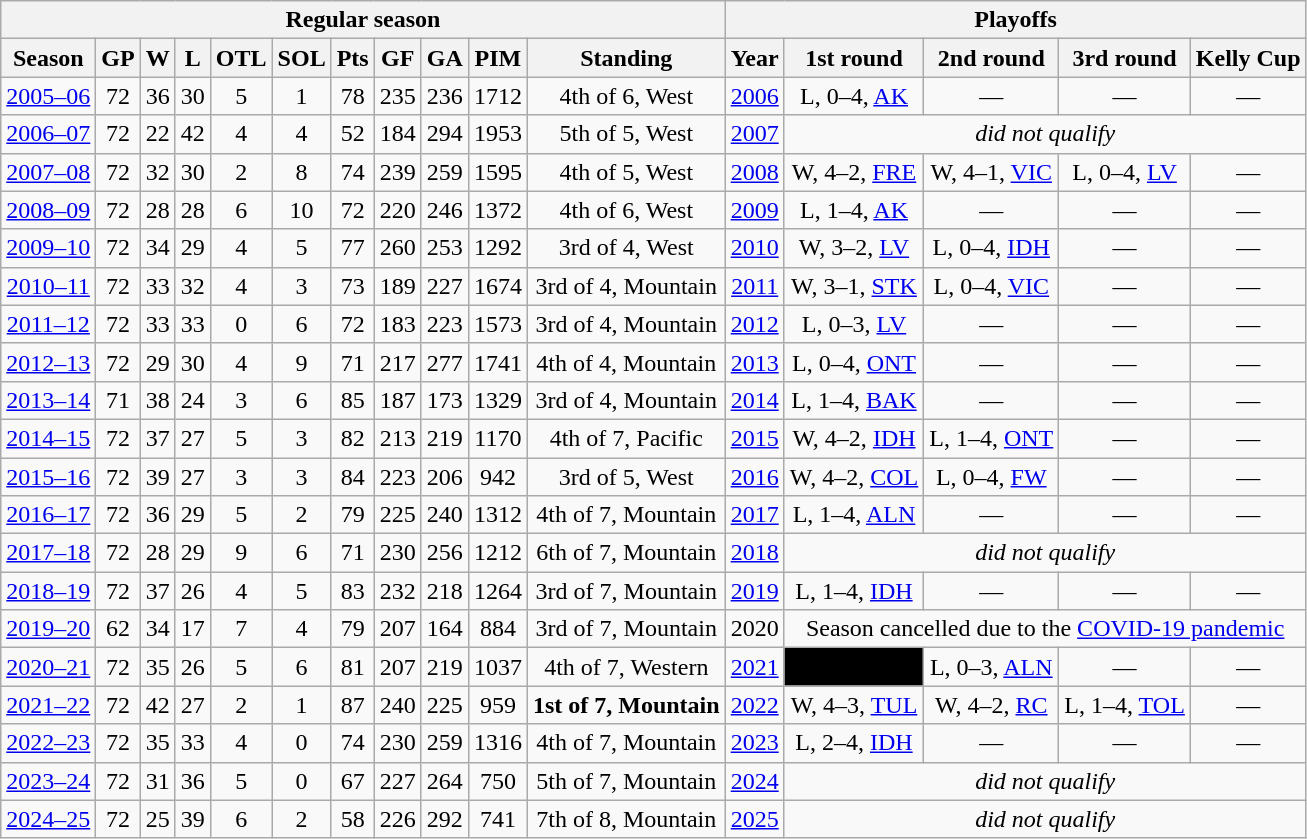<table class="wikitable" style="text-align:center">
<tr>
<th colspan=11>Regular season</th>
<th colspan=5>Playoffs</th>
</tr>
<tr>
<th>Season</th>
<th>GP</th>
<th>W</th>
<th>L</th>
<th>OTL</th>
<th>SOL</th>
<th>Pts</th>
<th>GF</th>
<th>GA</th>
<th>PIM</th>
<th>Standing</th>
<th>Year</th>
<th>1st round</th>
<th>2nd round</th>
<th>3rd round</th>
<th>Kelly Cup</th>
</tr>
<tr>
<td><a href='#'>2005–06</a></td>
<td>72</td>
<td>36</td>
<td>30</td>
<td>5</td>
<td>1</td>
<td>78</td>
<td>235</td>
<td>236</td>
<td>1712</td>
<td>4th of 6, West</td>
<td><a href='#'>2006</a></td>
<td>L, 0–4, <a href='#'>AK</a></td>
<td>—</td>
<td>—</td>
<td>—</td>
</tr>
<tr>
<td><a href='#'>2006–07</a></td>
<td>72</td>
<td>22</td>
<td>42</td>
<td>4</td>
<td>4</td>
<td>52</td>
<td>184</td>
<td>294</td>
<td>1953</td>
<td>5th of 5, West</td>
<td><a href='#'>2007</a></td>
<td colspan=4><em>did not qualify</em></td>
</tr>
<tr>
<td><a href='#'>2007–08</a></td>
<td>72</td>
<td>32</td>
<td>30</td>
<td>2</td>
<td>8</td>
<td>74</td>
<td>239</td>
<td>259</td>
<td>1595</td>
<td>4th of 5, West</td>
<td><a href='#'>2008</a></td>
<td>W, 4–2, <a href='#'>FRE</a></td>
<td>W, 4–1, <a href='#'>VIC</a></td>
<td>L, 0–4, <a href='#'>LV</a></td>
<td>—</td>
</tr>
<tr>
<td><a href='#'>2008–09</a></td>
<td>72</td>
<td>28</td>
<td>28</td>
<td>6</td>
<td>10</td>
<td>72</td>
<td>220</td>
<td>246</td>
<td>1372</td>
<td>4th of 6, West</td>
<td><a href='#'>2009</a></td>
<td>L, 1–4, <a href='#'>AK</a></td>
<td>—</td>
<td>—</td>
<td>—</td>
</tr>
<tr>
<td><a href='#'>2009–10</a></td>
<td>72</td>
<td>34</td>
<td>29</td>
<td>4</td>
<td>5</td>
<td>77</td>
<td>260</td>
<td>253</td>
<td>1292</td>
<td>3rd of 4, West</td>
<td><a href='#'>2010</a></td>
<td>W, 3–2, <a href='#'>LV</a></td>
<td>L, 0–4, <a href='#'>IDH</a></td>
<td>—</td>
<td>—</td>
</tr>
<tr>
<td><a href='#'>2010–11</a></td>
<td>72</td>
<td>33</td>
<td>32</td>
<td>4</td>
<td>3</td>
<td>73</td>
<td>189</td>
<td>227</td>
<td>1674</td>
<td>3rd of 4, Mountain</td>
<td><a href='#'>2011</a></td>
<td>W, 3–1, <a href='#'>STK</a></td>
<td>L, 0–4, <a href='#'>VIC</a></td>
<td>—</td>
<td>—</td>
</tr>
<tr>
<td><a href='#'>2011–12</a></td>
<td>72</td>
<td>33</td>
<td>33</td>
<td>0</td>
<td>6</td>
<td>72</td>
<td>183</td>
<td>223</td>
<td>1573</td>
<td>3rd of 4, Mountain</td>
<td><a href='#'>2012</a></td>
<td>L, 0–3, <a href='#'>LV</a></td>
<td>—</td>
<td>—</td>
<td>—</td>
</tr>
<tr>
<td><a href='#'>2012–13</a></td>
<td>72</td>
<td>29</td>
<td>30</td>
<td>4</td>
<td>9</td>
<td>71</td>
<td>217</td>
<td>277</td>
<td>1741</td>
<td>4th of 4, Mountain</td>
<td><a href='#'>2013</a></td>
<td>L, 0–4, <a href='#'>ONT</a></td>
<td>—</td>
<td>—</td>
<td>—</td>
</tr>
<tr>
<td><a href='#'>2013–14</a></td>
<td>71</td>
<td>38</td>
<td>24</td>
<td>3</td>
<td>6</td>
<td>85</td>
<td>187</td>
<td>173</td>
<td>1329</td>
<td>3rd of 4, Mountain</td>
<td><a href='#'>2014</a></td>
<td>L, 1–4, <a href='#'>BAK</a></td>
<td>—</td>
<td>—</td>
<td>—</td>
</tr>
<tr>
<td><a href='#'>2014–15</a></td>
<td>72</td>
<td>37</td>
<td>27</td>
<td>5</td>
<td>3</td>
<td>82</td>
<td>213</td>
<td>219</td>
<td>1170</td>
<td>4th of 7, Pacific</td>
<td><a href='#'>2015</a></td>
<td>W, 4–2, <a href='#'>IDH</a></td>
<td>L, 1–4, <a href='#'>ONT</a></td>
<td>—</td>
<td>—</td>
</tr>
<tr>
<td><a href='#'>2015–16</a></td>
<td>72</td>
<td>39</td>
<td>27</td>
<td>3</td>
<td>3</td>
<td>84</td>
<td>223</td>
<td>206</td>
<td>942</td>
<td>3rd of 5, West</td>
<td><a href='#'>2016</a></td>
<td>W, 4–2, <a href='#'>COL</a></td>
<td>L, 0–4, <a href='#'>FW</a></td>
<td>—</td>
<td>—</td>
</tr>
<tr>
<td><a href='#'>2016–17</a></td>
<td>72</td>
<td>36</td>
<td>29</td>
<td>5</td>
<td>2</td>
<td>79</td>
<td>225</td>
<td>240</td>
<td>1312</td>
<td>4th of 7, Mountain</td>
<td><a href='#'>2017</a></td>
<td>L, 1–4, <a href='#'>ALN</a></td>
<td>—</td>
<td>—</td>
<td>—</td>
</tr>
<tr>
<td><a href='#'>2017–18</a></td>
<td>72</td>
<td>28</td>
<td>29</td>
<td>9</td>
<td>6</td>
<td>71</td>
<td>230</td>
<td>256</td>
<td>1212</td>
<td>6th of 7, Mountain</td>
<td><a href='#'>2018</a></td>
<td colspan=4><em>did not qualify</em></td>
</tr>
<tr>
<td><a href='#'>2018–19</a></td>
<td>72</td>
<td>37</td>
<td>26</td>
<td>4</td>
<td>5</td>
<td>83</td>
<td>232</td>
<td>218</td>
<td>1264</td>
<td>3rd of 7, Mountain</td>
<td><a href='#'>2019</a></td>
<td>L, 1–4, <a href='#'>IDH</a></td>
<td>—</td>
<td>—</td>
<td>—</td>
</tr>
<tr>
<td><a href='#'>2019–20</a></td>
<td>62</td>
<td>34</td>
<td>17</td>
<td>7</td>
<td>4</td>
<td>79</td>
<td>207</td>
<td>164</td>
<td>884</td>
<td>3rd of 7, Mountain</td>
<td>2020</td>
<td colspan=4>Season cancelled due to the <a href='#'>COVID-19 pandemic</a></td>
</tr>
<tr>
<td><a href='#'>2020–21</a></td>
<td>72</td>
<td>35</td>
<td>26</td>
<td>5</td>
<td>6</td>
<td>81</td>
<td>207</td>
<td>219</td>
<td>1037</td>
<td>4th of 7, Western</td>
<td><a href='#'>2021</a></td>
<td bgcolor=#000000>—</td>
<td>L, 0–3, <a href='#'>ALN</a></td>
<td>—</td>
<td>—</td>
</tr>
<tr>
<td><a href='#'>2021–22</a></td>
<td>72</td>
<td>42</td>
<td>27</td>
<td>2</td>
<td>1</td>
<td>87</td>
<td>240</td>
<td>225</td>
<td>959</td>
<td><strong>1st of 7, Mountain</strong></td>
<td><a href='#'>2022</a></td>
<td>W, 4–3, <a href='#'>TUL</a></td>
<td>W, 4–2, <a href='#'>RC</a></td>
<td>L, 1–4, <a href='#'>TOL</a></td>
<td —>—</td>
</tr>
<tr>
<td><a href='#'>2022–23</a></td>
<td>72</td>
<td>35</td>
<td>33</td>
<td>4</td>
<td>0</td>
<td>74</td>
<td>230</td>
<td>259</td>
<td>1316</td>
<td>4th of 7, Mountain</td>
<td><a href='#'>2023</a></td>
<td>L, 2–4, <a href='#'>IDH</a></td>
<td>—</td>
<td>—</td>
<td>—</td>
</tr>
<tr>
<td><a href='#'>2023–24</a></td>
<td>72</td>
<td>31</td>
<td>36</td>
<td>5</td>
<td>0</td>
<td>67</td>
<td>227</td>
<td>264</td>
<td>750</td>
<td>5th of 7, Mountain</td>
<td><a href='#'>2024</a></td>
<td colspan=4><em>did not qualify</em></td>
</tr>
<tr>
<td><a href='#'>2024–25</a></td>
<td>72</td>
<td>25</td>
<td>39</td>
<td>6</td>
<td>2</td>
<td>58</td>
<td>226</td>
<td>292</td>
<td>741</td>
<td>7th of 8, Mountain</td>
<td><a href='#'>2025</a></td>
<td colspan=4><em>did not qualify</em></td>
</tr>
</table>
